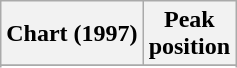<table class="wikitable">
<tr>
<th>Chart (1997)</th>
<th>Peak<br>position</th>
</tr>
<tr>
</tr>
<tr>
</tr>
</table>
